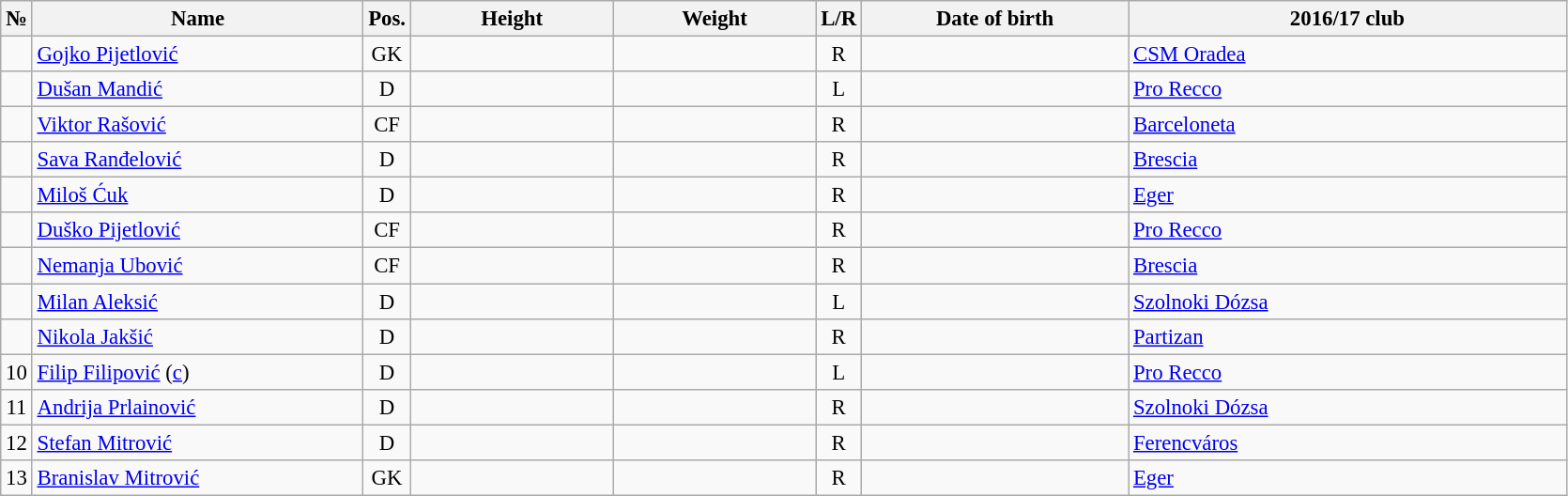<table class="wikitable sortable" style="font-size:95%; text-align:center;">
<tr>
<th>№</th>
<th style="width:15em">Name</th>
<th>Pos.</th>
<th style="width:9em">Height</th>
<th style="width:9em">Weight</th>
<th>L/R</th>
<th style="width:12em">Date of birth</th>
<th style="width:20em">2016/17 club</th>
</tr>
<tr>
<td></td>
<td style="text-align:left;"><a href='#'>Gojko Pijetlović</a></td>
<td>GK</td>
<td></td>
<td></td>
<td>R</td>
<td style="text-align:right;"></td>
<td style="text-align:left;"> <a href='#'>CSM Oradea</a></td>
</tr>
<tr>
<td></td>
<td style="text-align:left;"><a href='#'>Dušan Mandić</a></td>
<td>D</td>
<td></td>
<td></td>
<td>L</td>
<td style="text-align:right;"></td>
<td style="text-align:left;"> <a href='#'>Pro Recco</a></td>
</tr>
<tr>
<td></td>
<td style="text-align:left;"><a href='#'>Viktor Rašović</a></td>
<td>CF</td>
<td></td>
<td></td>
<td>R</td>
<td style="text-align:right;"></td>
<td style="text-align:left;"> <a href='#'>Barceloneta</a></td>
</tr>
<tr>
<td></td>
<td style="text-align:left;"><a href='#'>Sava Ranđelović</a></td>
<td>D</td>
<td></td>
<td></td>
<td>R</td>
<td style="text-align:right;"></td>
<td style="text-align:left;"> <a href='#'>Brescia</a></td>
</tr>
<tr>
<td></td>
<td style="text-align:left;"><a href='#'>Miloš Ćuk</a></td>
<td>D</td>
<td></td>
<td></td>
<td>R</td>
<td style="text-align:right;"></td>
<td style="text-align:left;"> <a href='#'>Eger</a></td>
</tr>
<tr>
<td></td>
<td style="text-align:left;"><a href='#'>Duško Pijetlović</a></td>
<td>CF</td>
<td></td>
<td></td>
<td>R</td>
<td style="text-align:right;"></td>
<td style="text-align:left;"> <a href='#'>Pro Recco</a></td>
</tr>
<tr>
<td></td>
<td style="text-align:left;"><a href='#'>Nemanja Ubović</a></td>
<td>CF</td>
<td></td>
<td></td>
<td>R</td>
<td style="text-align:right;"></td>
<td style="text-align:left;"> <a href='#'>Brescia</a></td>
</tr>
<tr>
<td></td>
<td style="text-align:left;"><a href='#'>Milan Aleksić</a></td>
<td>D</td>
<td></td>
<td></td>
<td>L</td>
<td style="text-align:right;"></td>
<td style="text-align:left;"> <a href='#'>Szolnoki Dózsa</a></td>
</tr>
<tr>
<td></td>
<td style="text-align:left;"><a href='#'>Nikola Jakšić</a></td>
<td>D</td>
<td></td>
<td></td>
<td>R</td>
<td style="text-align:right;"></td>
<td style="text-align:left;"> <a href='#'>Partizan</a></td>
</tr>
<tr>
<td>10</td>
<td style="text-align:left;"><a href='#'>Filip Filipović</a> (<a href='#'>c</a>)</td>
<td>D</td>
<td></td>
<td></td>
<td>L</td>
<td style="text-align:right;"></td>
<td style="text-align:left;"> <a href='#'>Pro Recco</a></td>
</tr>
<tr>
<td>11</td>
<td style="text-align:left;"><a href='#'>Andrija Prlainović</a></td>
<td>D</td>
<td></td>
<td></td>
<td>R</td>
<td style="text-align:right;"></td>
<td style="text-align:left;"> <a href='#'>Szolnoki Dózsa</a></td>
</tr>
<tr>
<td>12</td>
<td style="text-align:left;"><a href='#'>Stefan Mitrović</a></td>
<td>D</td>
<td></td>
<td></td>
<td>R</td>
<td style="text-align:right;"></td>
<td style="text-align:left;"> <a href='#'>Ferencváros</a></td>
</tr>
<tr>
<td>13</td>
<td style="text-align:left;"><a href='#'>Branislav Mitrović</a></td>
<td>GK</td>
<td></td>
<td></td>
<td>R</td>
<td style="text-align:right;"></td>
<td style="text-align:left;"> <a href='#'>Eger</a></td>
</tr>
</table>
